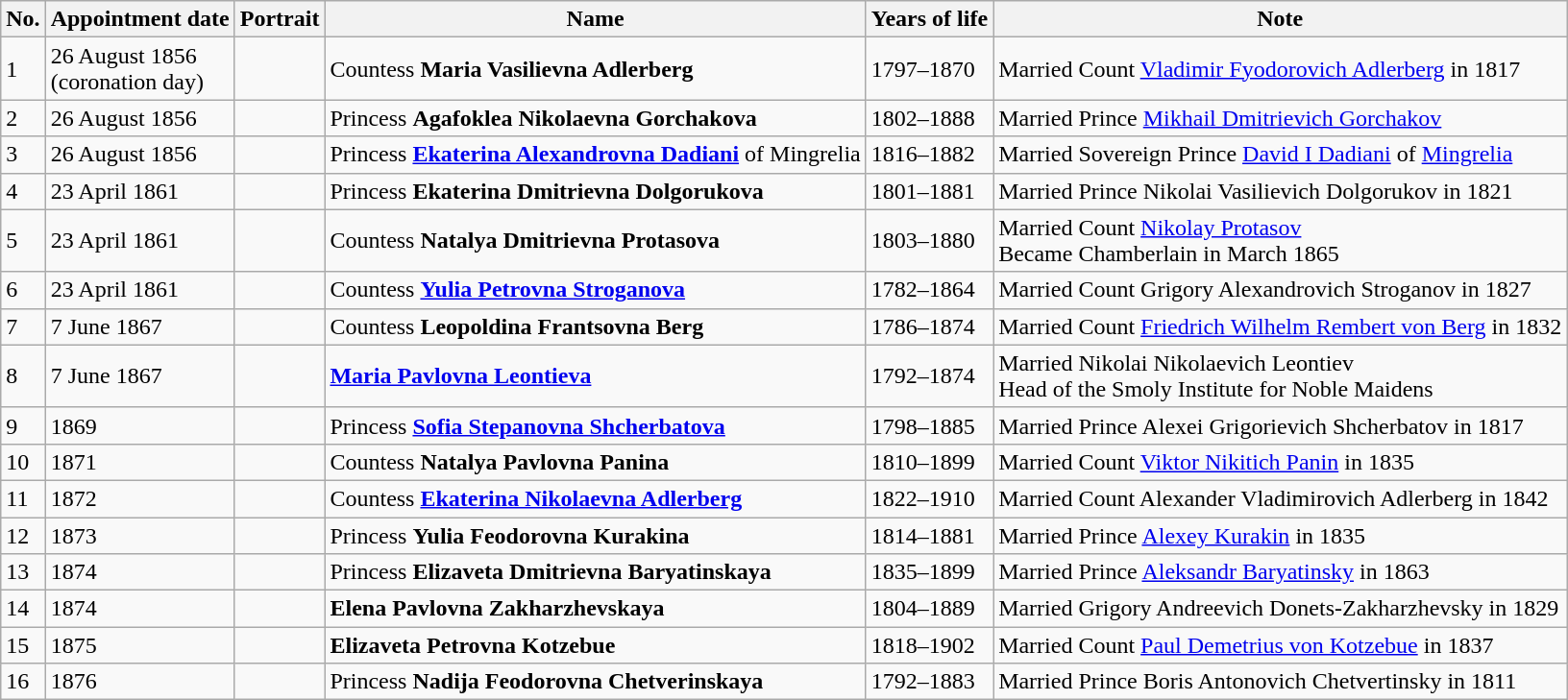<table class="wikitable">
<tr>
<th>No.</th>
<th>Appointment date</th>
<th>Portrait</th>
<th>Name</th>
<th>Years of life</th>
<th>Note</th>
</tr>
<tr>
<td>1</td>
<td>26 August 1856<br>(coronation day)</td>
<td></td>
<td>Countess <strong>Maria Vasilievna Adlerberg</strong></td>
<td>1797–1870</td>
<td>Married Count <a href='#'>Vladimir Fyodorovich Adlerberg</a> in 1817</td>
</tr>
<tr>
<td>2</td>
<td>26 August 1856</td>
<td></td>
<td>Princess <strong>Agafoklea Nikolaevna Gorchakova</strong></td>
<td>1802–1888</td>
<td>Married Prince <a href='#'>Mikhail Dmitrievich Gorchakov</a></td>
</tr>
<tr>
<td>3</td>
<td>26 August 1856</td>
<td></td>
<td>Princess <strong><a href='#'>Ekaterina Alexandrovna Dadiani</a></strong> of Mingrelia</td>
<td>1816–1882</td>
<td>Married Sovereign Prince <a href='#'>David I Dadiani</a> of <a href='#'>Mingrelia</a></td>
</tr>
<tr>
<td>4</td>
<td>23 April 1861</td>
<td></td>
<td>Princess <strong>Ekaterina Dmitrievna Dolgorukova</strong></td>
<td>1801–1881</td>
<td>Married Prince Nikolai Vasilievich Dolgorukov in 1821</td>
</tr>
<tr>
<td>5</td>
<td>23 April 1861</td>
<td></td>
<td>Countess <strong>Natalya Dmitrievna Protasova</strong></td>
<td>1803–1880</td>
<td>Married Count <a href='#'>Nikolay Protasov</a><br>Became Chamberlain in March 1865</td>
</tr>
<tr>
<td>6</td>
<td>23 April 1861</td>
<td></td>
<td>Countess <strong><a href='#'>Yulia Petrovna Stroganova</a></strong></td>
<td>1782–1864</td>
<td>Married Count Grigory Alexandrovich Stroganov in 1827</td>
</tr>
<tr>
<td>7</td>
<td>7 June 1867</td>
<td></td>
<td>Countess <strong>Leopoldina Frantsovna Berg</strong></td>
<td>1786–1874</td>
<td>Married Count <a href='#'>Friedrich Wilhelm Rembert von Berg</a> in 1832</td>
</tr>
<tr>
<td>8</td>
<td>7 June 1867</td>
<td></td>
<td><strong><a href='#'>Maria Pavlovna Leontieva</a></strong></td>
<td>1792–1874</td>
<td>Married Nikolai Nikolaevich Leontiev<br>Head of the Smoly Institute for Noble Maidens</td>
</tr>
<tr>
<td>9</td>
<td>1869</td>
<td></td>
<td>Princess <strong><a href='#'>Sofia Stepanovna Shcherbatova</a></strong></td>
<td>1798–1885</td>
<td>Married Prince Alexei Grigorievich Shcherbatov in 1817</td>
</tr>
<tr>
<td>10</td>
<td>1871</td>
<td></td>
<td>Countess <strong>Natalya Pavlovna Panina</strong></td>
<td>1810–1899</td>
<td>Married Count <a href='#'>Viktor Nikitich Panin</a> in 1835</td>
</tr>
<tr>
<td>11</td>
<td>1872</td>
<td></td>
<td>Countess <strong><a href='#'>Ekaterina Nikolaevna Adlerberg</a></strong></td>
<td>1822–1910</td>
<td>Married Count Alexander Vladimirovich Adlerberg in 1842</td>
</tr>
<tr>
<td>12</td>
<td>1873</td>
<td></td>
<td>Princess <strong>Yulia Feodorovna Kurakina</strong></td>
<td>1814–1881</td>
<td>Married Prince <a href='#'>Alexey Kurakin</a> in 1835</td>
</tr>
<tr>
<td>13</td>
<td>1874</td>
<td></td>
<td>Princess <strong>Elizaveta Dmitrievna Baryatinskaya</strong></td>
<td>1835–1899</td>
<td>Married Prince <a href='#'>Aleksandr Baryatinsky</a> in 1863</td>
</tr>
<tr>
<td>14</td>
<td>1874</td>
<td></td>
<td><strong>Elena Pavlovna Zakharzhevskaya</strong></td>
<td>1804–1889</td>
<td>Married Grigory Andreevich Donets-Zakharzhevsky in 1829</td>
</tr>
<tr>
<td>15</td>
<td>1875</td>
<td></td>
<td><strong>Elizaveta Petrovna Kotzebue</strong></td>
<td>1818–1902</td>
<td>Married Count <a href='#'>Paul Demetrius von Kotzebue</a> in 1837</td>
</tr>
<tr>
<td>16</td>
<td>1876</td>
<td></td>
<td>Princess <strong>Nadija Feodorovna Chetverinskaya</strong></td>
<td>1792–1883</td>
<td>Married Prince Boris Antonovich Chetvertinsky in 1811</td>
</tr>
</table>
